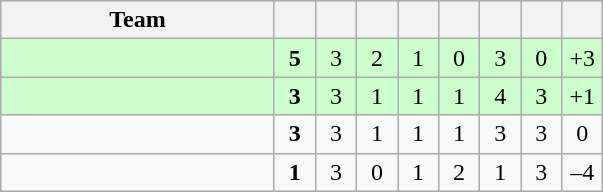<table class="wikitable" style="text-align:center">
<tr>
<th width="175">Team</th>
<th width="20"></th>
<th width="20"></th>
<th width="20"></th>
<th width="20"></th>
<th width="20"></th>
<th width="20"></th>
<th width="20"></th>
<th width="20"></th>
</tr>
<tr bgcolor=#CCFFCC>
<td align=left></td>
<td><strong>5</strong></td>
<td>3</td>
<td>2</td>
<td>1</td>
<td>0</td>
<td>3</td>
<td>0</td>
<td>+3</td>
</tr>
<tr bgcolor=#CCFFCC>
<td align=left></td>
<td><strong>3</strong></td>
<td>3</td>
<td>1</td>
<td>1</td>
<td>1</td>
<td>4</td>
<td>3</td>
<td>+1</td>
</tr>
<tr>
<td align=left></td>
<td><strong>3</strong></td>
<td>3</td>
<td>1</td>
<td>1</td>
<td>1</td>
<td>3</td>
<td>3</td>
<td>0</td>
</tr>
<tr>
<td align=left></td>
<td><strong>1</strong></td>
<td>3</td>
<td>0</td>
<td>1</td>
<td>2</td>
<td>1</td>
<td>3</td>
<td>–4</td>
</tr>
</table>
